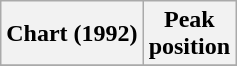<table class="wikitable">
<tr>
<th>Chart (1992)</th>
<th>Peak<br>position</th>
</tr>
<tr>
</tr>
</table>
